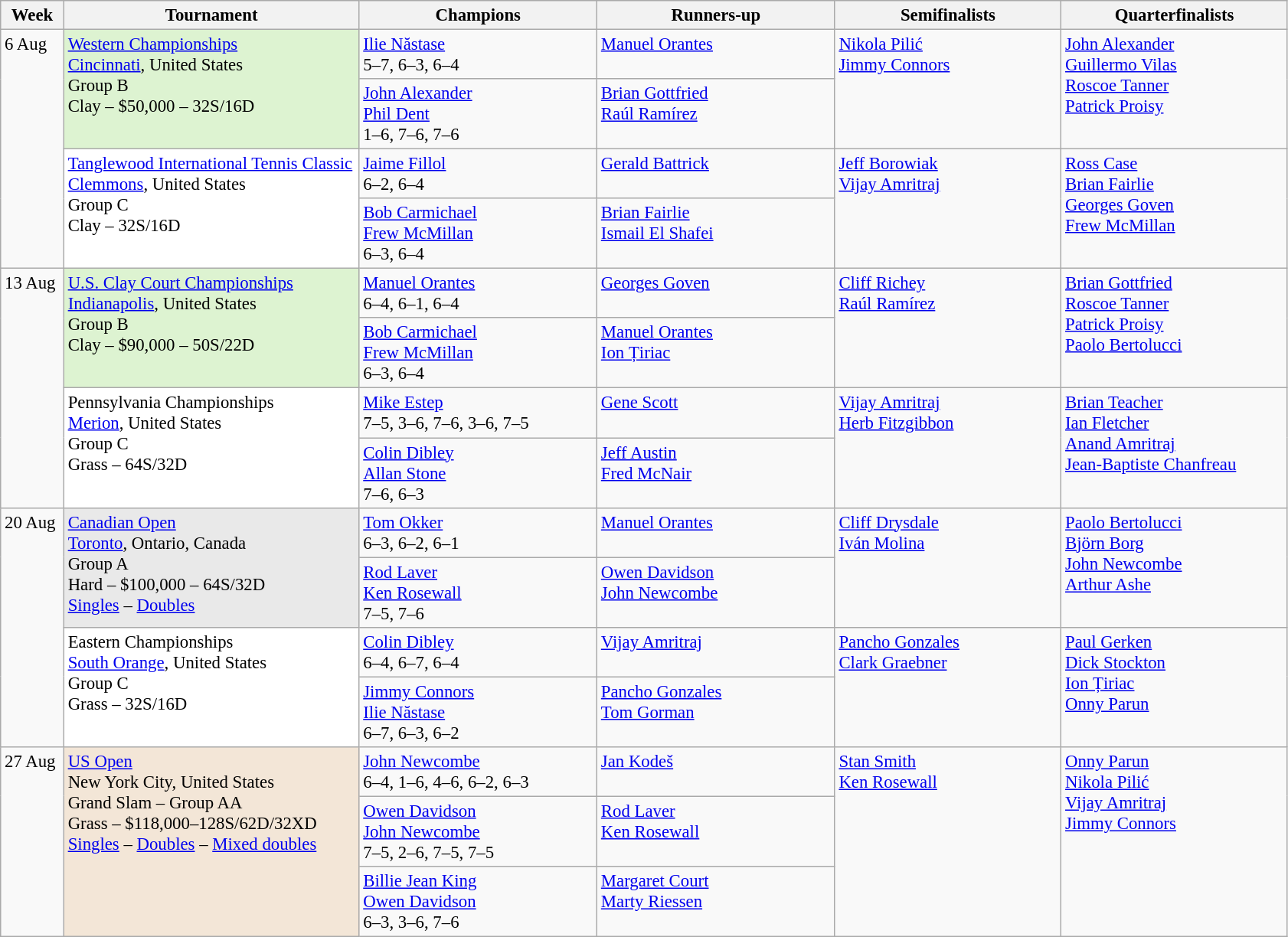<table class=wikitable style=font-size:95%>
<tr>
<th style="width:48px;">Week</th>
<th style="width:250px;">Tournament</th>
<th style="width:200px;">Champions</th>
<th style="width:200px;">Runners-up</th>
<th style="width:190px;">Semifinalists</th>
<th style="width:190px;">Quarterfinalists</th>
</tr>
<tr valign=top>
<td rowspan=4>6 Aug</td>
<td style="background:#DDF3D1 ;" rowspan="2"><a href='#'>Western Championships</a> <br> <a href='#'>Cincinnati</a>, United States <br> Group B <br>  Clay – $50,000 – 32S/16D</td>
<td> <a href='#'>Ilie Năstase</a> <br> 5–7, 6–3, 6–4</td>
<td> <a href='#'>Manuel Orantes</a></td>
<td rowspan=2> <a href='#'>Nikola Pilić</a> <br>  <a href='#'>Jimmy Connors</a></td>
<td rowspan=2> <a href='#'>John Alexander</a> <br>  <a href='#'>Guillermo Vilas</a> <br>  <a href='#'>Roscoe Tanner</a> <br>  <a href='#'>Patrick Proisy</a></td>
</tr>
<tr valign=top>
<td> <a href='#'>John Alexander</a> <br>  <a href='#'>Phil Dent</a> <br> 1–6, 7–6, 7–6</td>
<td> <a href='#'>Brian Gottfried</a> <br>  <a href='#'>Raúl Ramírez</a></td>
</tr>
<tr valign=top>
<td style="background:#fff;" rowspan="2"><a href='#'>Tanglewood International Tennis Classic</a> <br> <a href='#'>Clemmons</a>, United States <br> Group C <br> Clay – 32S/16D</td>
<td> <a href='#'>Jaime Fillol</a> <br> 6–2, 6–4</td>
<td> <a href='#'>Gerald Battrick</a></td>
<td rowspan=2> <a href='#'>Jeff Borowiak</a> <br>  <a href='#'>Vijay Amritraj</a></td>
<td rowspan=2> <a href='#'>Ross Case</a> <br>  <a href='#'>Brian Fairlie</a> <br>  <a href='#'>Georges Goven</a> <br>  <a href='#'>Frew McMillan</a></td>
</tr>
<tr valign=top>
<td> <a href='#'>Bob Carmichael</a> <br>  <a href='#'>Frew McMillan</a> <br> 6–3, 6–4</td>
<td> <a href='#'>Brian Fairlie</a> <br>  <a href='#'>Ismail El Shafei</a></td>
</tr>
<tr valign=top>
<td rowspan=4>13 Aug</td>
<td style="background:#DDF3D1 ;" rowspan="2"><a href='#'>U.S. Clay Court Championships</a> <br> <a href='#'>Indianapolis</a>, United States <br> Group B <br>  Clay – $90,000 – 50S/22D</td>
<td> <a href='#'>Manuel Orantes</a> <br> 6–4, 6–1, 6–4</td>
<td> <a href='#'>Georges Goven</a></td>
<td rowspan=2> <a href='#'>Cliff Richey</a> <br>  <a href='#'>Raúl Ramírez</a></td>
<td rowspan=2> <a href='#'>Brian Gottfried</a> <br>  <a href='#'>Roscoe Tanner</a> <br>  <a href='#'>Patrick Proisy</a> <br>  <a href='#'>Paolo Bertolucci</a></td>
</tr>
<tr valign=top>
<td> <a href='#'>Bob Carmichael</a> <br>  <a href='#'>Frew McMillan</a> <br> 6–3, 6–4</td>
<td> <a href='#'>Manuel Orantes</a> <br>  <a href='#'>Ion Țiriac</a></td>
</tr>
<tr valign=top>
<td style="background:#fff;" rowspan="2">Pennsylvania Championships <br> <a href='#'>Merion</a>, United States <br> Group C <br> Grass – 64S/32D</td>
<td> <a href='#'>Mike Estep</a> <br> 7–5, 3–6, 7–6, 3–6, 7–5</td>
<td> <a href='#'>Gene Scott</a></td>
<td rowspan=2> <a href='#'>Vijay Amritraj</a> <br>  <a href='#'>Herb Fitzgibbon</a></td>
<td rowspan=2> <a href='#'>Brian Teacher</a> <br>  <a href='#'>Ian Fletcher</a> <br>  <a href='#'>Anand Amritraj</a> <br>  <a href='#'>Jean-Baptiste Chanfreau</a></td>
</tr>
<tr valign=top>
<td> <a href='#'>Colin Dibley</a> <br>  <a href='#'>Allan Stone</a> <br> 7–6, 6–3</td>
<td> <a href='#'>Jeff Austin</a> <br>  <a href='#'>Fred McNair</a></td>
</tr>
<tr valign=top>
<td rowspan=4>20 Aug</td>
<td style="background:#E9E9E9;" rowspan="2"><a href='#'>Canadian Open</a> <br> <a href='#'>Toronto</a>, Ontario, Canada <br> Group A <br>  Hard – $100,000 – 64S/32D <br> <a href='#'>Singles</a> – <a href='#'>Doubles</a></td>
<td> <a href='#'>Tom Okker</a> <br> 6–3, 6–2, 6–1</td>
<td> <a href='#'>Manuel Orantes</a></td>
<td rowspan=2> <a href='#'>Cliff Drysdale</a> <br>  <a href='#'>Iván Molina</a></td>
<td rowspan=2> <a href='#'>Paolo Bertolucci</a> <br>  <a href='#'>Björn Borg</a> <br>  <a href='#'>John Newcombe</a> <br>  <a href='#'>Arthur Ashe</a></td>
</tr>
<tr valign=top>
<td> <a href='#'>Rod Laver</a> <br>  <a href='#'>Ken Rosewall</a> <br> 7–5, 7–6</td>
<td> <a href='#'>Owen Davidson</a> <br>  <a href='#'>John Newcombe</a></td>
</tr>
<tr valign=top>
<td style="background:#fff;" rowspan="2">Eastern Championships <br> <a href='#'>South Orange</a>, United States <br> Group C <br> Grass – 32S/16D</td>
<td> <a href='#'>Colin Dibley</a> <br> 6–4, 6–7, 6–4</td>
<td> <a href='#'>Vijay Amritraj</a></td>
<td rowspan=2> <a href='#'>Pancho Gonzales</a> <br>  <a href='#'>Clark Graebner</a></td>
<td rowspan=2> <a href='#'>Paul Gerken</a> <br>  <a href='#'>Dick Stockton</a> <br>  <a href='#'>Ion Țiriac</a> <br>  <a href='#'>Onny Parun</a></td>
</tr>
<tr valign=top>
<td> <a href='#'>Jimmy Connors</a> <br>  <a href='#'>Ilie Năstase</a> <br> 6–7, 6–3, 6–2</td>
<td> <a href='#'>Pancho Gonzales</a> <br>  <a href='#'>Tom Gorman</a></td>
</tr>
<tr valign=top>
<td rowspan=3>27 Aug</td>
<td style="background:#F3E6D7;" rowspan="3"><a href='#'>US Open</a><br> New York City, United States <br> Grand Slam – Group AA <br> Grass – $118,000–128S/62D/32XD <br> <a href='#'>Singles</a> – <a href='#'>Doubles</a> – <a href='#'>Mixed doubles</a></td>
<td> <a href='#'>John Newcombe</a> <br> 6–4, 1–6, 4–6, 6–2, 6–3</td>
<td> <a href='#'>Jan Kodeš</a></td>
<td rowspan=3> <a href='#'>Stan Smith</a> <br>  <a href='#'>Ken Rosewall</a></td>
<td rowspan=3> <a href='#'>Onny Parun</a> <br>  <a href='#'>Nikola Pilić</a> <br>  <a href='#'>Vijay Amritraj</a> <br>  <a href='#'>Jimmy Connors</a></td>
</tr>
<tr valign=top>
<td> <a href='#'>Owen Davidson</a> <br>  <a href='#'>John Newcombe</a> <br> 7–5, 2–6, 7–5, 7–5</td>
<td> <a href='#'>Rod Laver</a> <br>  <a href='#'>Ken Rosewall</a></td>
</tr>
<tr valign=top>
<td> <a href='#'>Billie Jean King</a> <br>  <a href='#'>Owen Davidson</a> <br> 6–3, 3–6, 7–6</td>
<td> <a href='#'>Margaret Court</a> <br>  <a href='#'>Marty Riessen</a></td>
</tr>
</table>
